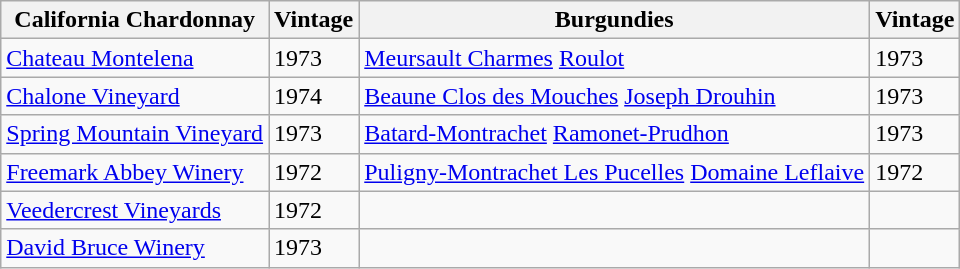<table class="wikitable">
<tr>
<th>California Chardonnay</th>
<th>Vintage</th>
<th>Burgundies</th>
<th>Vintage</th>
</tr>
<tr>
<td><a href='#'>Chateau Montelena</a></td>
<td>1973</td>
<td><a href='#'>Meursault Charmes</a> <a href='#'>Roulot</a></td>
<td>1973</td>
</tr>
<tr>
<td><a href='#'>Chalone Vineyard</a></td>
<td>1974</td>
<td><a href='#'>Beaune Clos des Mouches</a> <a href='#'>Joseph Drouhin</a></td>
<td>1973</td>
</tr>
<tr>
<td><a href='#'>Spring Mountain Vineyard</a></td>
<td>1973</td>
<td><a href='#'>Batard-Montrachet</a> <a href='#'>Ramonet-Prudhon</a></td>
<td>1973</td>
</tr>
<tr>
<td><a href='#'>Freemark Abbey Winery</a></td>
<td>1972</td>
<td><a href='#'>Puligny-Montrachet Les Pucelles</a> <a href='#'>Domaine Leflaive</a></td>
<td>1972</td>
</tr>
<tr>
<td><a href='#'>Veedercrest Vineyards</a></td>
<td>1972</td>
<td></td>
<td></td>
</tr>
<tr>
<td><a href='#'>David Bruce Winery</a></td>
<td>1973</td>
<td></td>
<td></td>
</tr>
</table>
